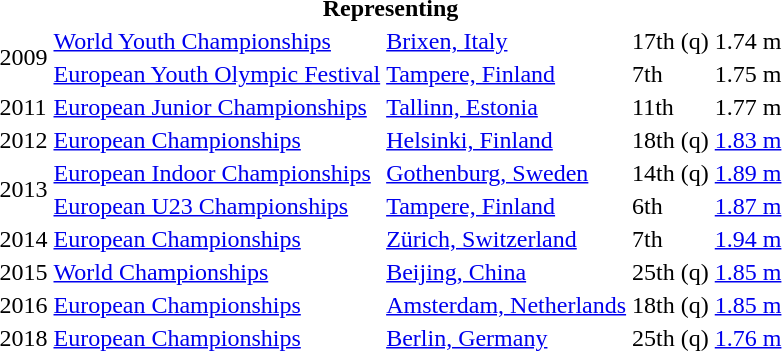<table>
<tr>
<th colspan="5">Representing </th>
</tr>
<tr>
<td rowspan=2>2009</td>
<td><a href='#'>World Youth Championships</a></td>
<td><a href='#'>Brixen, Italy</a></td>
<td>17th (q)</td>
<td>1.74 m</td>
</tr>
<tr>
<td><a href='#'>European Youth Olympic Festival</a></td>
<td><a href='#'>Tampere, Finland</a></td>
<td>7th</td>
<td>1.75 m</td>
</tr>
<tr>
<td>2011</td>
<td><a href='#'>European Junior Championships</a></td>
<td><a href='#'>Tallinn, Estonia</a></td>
<td>11th</td>
<td>1.77 m</td>
</tr>
<tr>
<td>2012</td>
<td><a href='#'>European Championships</a></td>
<td><a href='#'>Helsinki, Finland</a></td>
<td>18th (q)</td>
<td><a href='#'>1.83 m</a></td>
</tr>
<tr>
<td rowspan=2>2013</td>
<td><a href='#'>European Indoor Championships</a></td>
<td><a href='#'>Gothenburg, Sweden</a></td>
<td>14th (q)</td>
<td><a href='#'>1.89 m</a></td>
</tr>
<tr>
<td><a href='#'>European U23 Championships</a></td>
<td><a href='#'>Tampere, Finland</a></td>
<td>6th</td>
<td><a href='#'>1.87 m</a></td>
</tr>
<tr>
<td>2014</td>
<td><a href='#'>European Championships</a></td>
<td><a href='#'>Zürich, Switzerland</a></td>
<td>7th</td>
<td><a href='#'>1.94 m</a></td>
</tr>
<tr>
<td>2015</td>
<td><a href='#'>World Championships</a></td>
<td><a href='#'>Beijing, China</a></td>
<td>25th (q)</td>
<td><a href='#'>1.85 m</a></td>
</tr>
<tr>
<td>2016</td>
<td><a href='#'>European Championships</a></td>
<td><a href='#'>Amsterdam, Netherlands</a></td>
<td>18th (q)</td>
<td><a href='#'>1.85 m</a></td>
</tr>
<tr>
<td>2018</td>
<td><a href='#'>European Championships</a></td>
<td><a href='#'>Berlin, Germany</a></td>
<td>25th (q)</td>
<td><a href='#'>1.76 m</a></td>
</tr>
</table>
